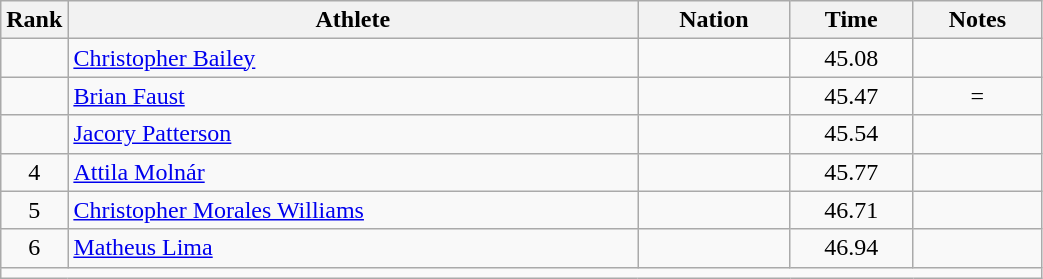<table class="wikitable sortable" style="text-align:center;width: 55%;">
<tr>
<th scope="col" style="width: 10px;">Rank</th>
<th scope="col">Athlete</th>
<th scope="col">Nation</th>
<th scope="col">Time</th>
<th scope="col">Notes</th>
</tr>
<tr>
<td></td>
<td align="left"><a href='#'>Christopher Bailey</a></td>
<td align="left"></td>
<td>45.08</td>
<td></td>
</tr>
<tr>
<td></td>
<td align="left"><a href='#'>Brian Faust</a></td>
<td align="left"></td>
<td>45.47</td>
<td>=</td>
</tr>
<tr>
<td></td>
<td align="left"><a href='#'>Jacory Patterson</a></td>
<td align="left"></td>
<td>45.54</td>
<td></td>
</tr>
<tr>
<td>4</td>
<td align="left"><a href='#'>Attila Molnár</a></td>
<td align="left"></td>
<td>45.77</td>
<td></td>
</tr>
<tr>
<td>5</td>
<td align="left"><a href='#'>Christopher Morales Williams</a></td>
<td align="left"></td>
<td>46.71</td>
<td></td>
</tr>
<tr>
<td>6</td>
<td align="left"><a href='#'>Matheus Lima</a></td>
<td align="left"></td>
<td>46.94</td>
<td></td>
</tr>
<tr class="sortbottom">
<td colspan="5"></td>
</tr>
</table>
